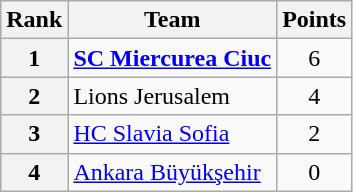<table class="wikitable" style="text-align: center;">
<tr>
<th>Rank</th>
<th>Team</th>
<th>Points</th>
</tr>
<tr>
<th>1</th>
<td style="text-align: left;"> <strong><a href='#'>SC Miercurea Ciuc</a></strong></td>
<td>6</td>
</tr>
<tr>
<th>2</th>
<td style="text-align: left;"> Lions Jerusalem</td>
<td>4</td>
</tr>
<tr>
<th>3</th>
<td style="text-align: left;"> <a href='#'>HC Slavia Sofia</a></td>
<td>2</td>
</tr>
<tr>
<th>4</th>
<td style="text-align: left;"> <a href='#'>Ankara Büyükşehir</a></td>
<td>0</td>
</tr>
</table>
